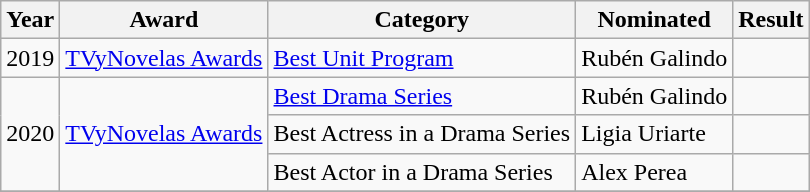<table class="wikitable plainrowheaders">
<tr>
<th scope="col">Year</th>
<th scope="col">Award</th>
<th scope="col">Category</th>
<th scope="col">Nominated</th>
<th scope="col">Result</th>
</tr>
<tr>
<td>2019</td>
<td><a href='#'>TVyNovelas Awards</a></td>
<td><a href='#'>Best Unit Program</a></td>
<td>Rubén Galindo</td>
<td></td>
</tr>
<tr>
<td rowspan="3">2020</td>
<td rowspan="3"><a href='#'>TVyNovelas Awards</a></td>
<td><a href='#'>Best Drama Series</a></td>
<td>Rubén Galindo</td>
<td></td>
</tr>
<tr>
<td>Best Actress in a Drama Series</td>
<td>Ligia Uriarte</td>
<td></td>
</tr>
<tr>
<td>Best Actor in a Drama Series</td>
<td>Alex Perea</td>
<td></td>
</tr>
<tr>
</tr>
</table>
